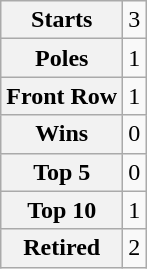<table class="wikitable" style="text-align:center">
<tr>
<th>Starts</th>
<td>3</td>
</tr>
<tr>
<th>Poles</th>
<td>1</td>
</tr>
<tr>
<th>Front Row</th>
<td>1</td>
</tr>
<tr>
<th>Wins</th>
<td>0</td>
</tr>
<tr>
<th>Top 5</th>
<td>0</td>
</tr>
<tr>
<th>Top 10</th>
<td>1</td>
</tr>
<tr>
<th>Retired</th>
<td>2</td>
</tr>
</table>
